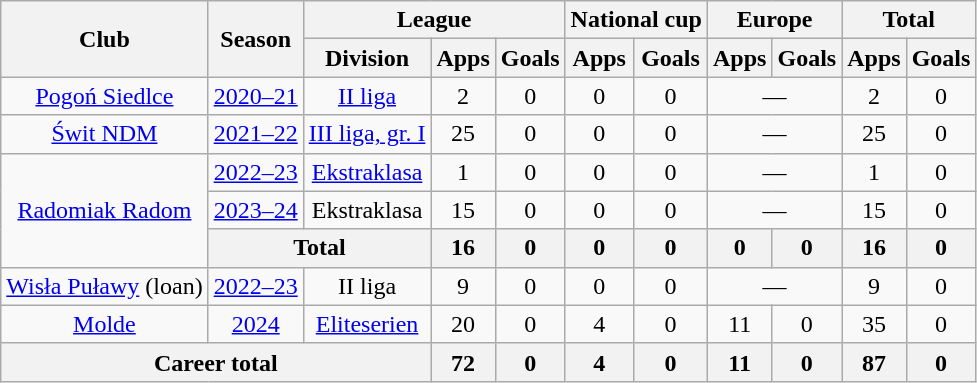<table class="wikitable" style="text-align: center;">
<tr>
<th rowspan="2">Club</th>
<th rowspan="2">Season</th>
<th colspan="3">League</th>
<th colspan="2">National cup</th>
<th colspan="2">Europe</th>
<th colspan="2">Total</th>
</tr>
<tr>
<th>Division</th>
<th>Apps</th>
<th>Goals</th>
<th>Apps</th>
<th>Goals</th>
<th>Apps</th>
<th>Goals</th>
<th>Apps</th>
<th>Goals</th>
</tr>
<tr>
<td><a href='#'>Pogoń Siedlce</a></td>
<td><a href='#'>2020–21</a></td>
<td><a href='#'>II liga</a></td>
<td>2</td>
<td>0</td>
<td>0</td>
<td>0</td>
<td colspan="2">—</td>
<td>2</td>
<td>0</td>
</tr>
<tr>
<td><a href='#'>Świt NDM</a></td>
<td><a href='#'>2021–22</a></td>
<td><a href='#'>III liga, gr. I</a></td>
<td>25</td>
<td>0</td>
<td>0</td>
<td>0</td>
<td colspan="2">—</td>
<td>25</td>
<td>0</td>
</tr>
<tr>
<td rowspan="3"><a href='#'>Radomiak Radom</a></td>
<td><a href='#'>2022–23</a></td>
<td><a href='#'>Ekstraklasa</a></td>
<td>1</td>
<td>0</td>
<td>0</td>
<td>0</td>
<td colspan="2">—</td>
<td>1</td>
<td>0</td>
</tr>
<tr>
<td><a href='#'>2023–24</a></td>
<td>Ekstraklasa</td>
<td>15</td>
<td>0</td>
<td>0</td>
<td>0</td>
<td colspan="2">—</td>
<td>15</td>
<td>0</td>
</tr>
<tr>
<th colspan="2">Total</th>
<th>16</th>
<th>0</th>
<th>0</th>
<th>0</th>
<th>0</th>
<th>0</th>
<th>16</th>
<th>0</th>
</tr>
<tr>
<td><a href='#'>Wisła Puławy</a> (loan)</td>
<td><a href='#'>2022–23</a></td>
<td>II liga</td>
<td>9</td>
<td>0</td>
<td>0</td>
<td>0</td>
<td colspan="2">—</td>
<td>9</td>
<td>0</td>
</tr>
<tr>
<td rowspan="1"><a href='#'>Molde</a></td>
<td><a href='#'>2024</a></td>
<td rowspan="1"><a href='#'>Eliteserien</a></td>
<td>20</td>
<td>0</td>
<td>4</td>
<td>0</td>
<td>11</td>
<td>0</td>
<td>35</td>
<td>0</td>
</tr>
<tr>
<th colspan="3">Career total</th>
<th>72</th>
<th>0</th>
<th>4</th>
<th>0</th>
<th>11</th>
<th>0</th>
<th>87</th>
<th>0</th>
</tr>
</table>
